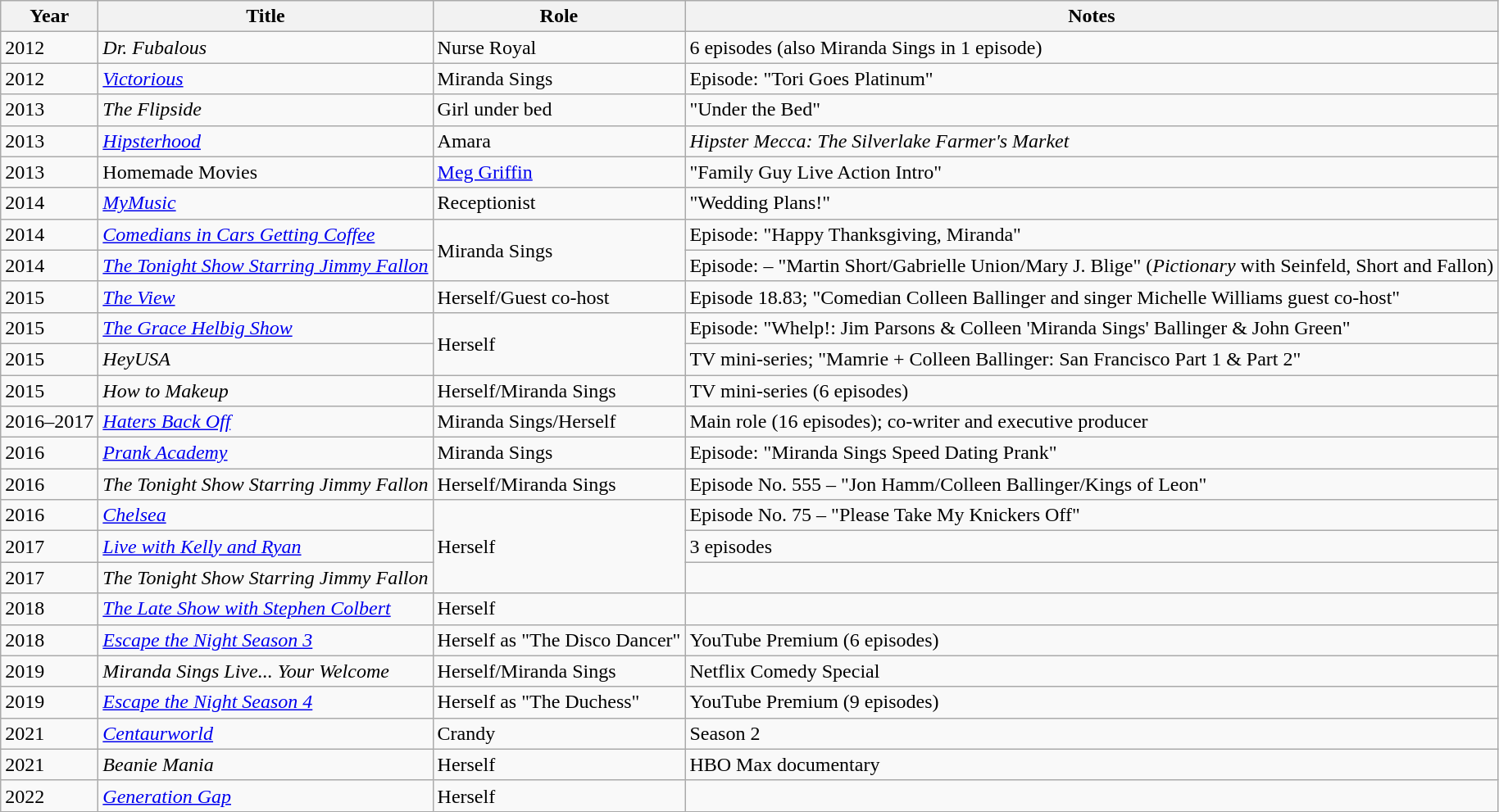<table class="wikitable sortable">
<tr>
<th>Year</th>
<th>Title</th>
<th>Role</th>
<th class="unsortable">Notes</th>
</tr>
<tr>
<td>2012</td>
<td><em>Dr. Fubalous</em></td>
<td>Nurse Royal</td>
<td>6 episodes (also Miranda Sings in 1 episode)</td>
</tr>
<tr>
<td>2012</td>
<td><em><a href='#'>Victorious</a></em></td>
<td>Miranda Sings</td>
<td>Episode: "Tori Goes Platinum"</td>
</tr>
<tr>
<td>2013</td>
<td><em>The Flipside</em></td>
<td>Girl under bed</td>
<td>"Under the Bed"</td>
</tr>
<tr>
<td>2013</td>
<td><em><a href='#'>Hipsterhood</a></em></td>
<td>Amara</td>
<td><em>Hipster Mecca: The Silverlake Farmer's Market</em></td>
</tr>
<tr>
<td>2013</td>
<td>Homemade Movies</td>
<td><a href='#'>Meg Griffin</a></td>
<td>"Family Guy Live Action Intro"</td>
</tr>
<tr>
<td>2014</td>
<td><em><a href='#'>MyMusic</a></em></td>
<td>Receptionist</td>
<td>"Wedding Plans!"</td>
</tr>
<tr>
<td>2014</td>
<td><em><a href='#'>Comedians in Cars Getting Coffee</a></em></td>
<td rowspan="2">Miranda Sings</td>
<td>Episode: "Happy Thanksgiving, Miranda"</td>
</tr>
<tr>
<td>2014</td>
<td><em><a href='#'>The Tonight Show Starring Jimmy Fallon</a></em></td>
<td>Episode: – "Martin Short/Gabrielle Union/Mary J. Blige" (<em>Pictionary</em> with Seinfeld, Short and Fallon)</td>
</tr>
<tr>
<td>2015</td>
<td><em><a href='#'>The View</a></em></td>
<td>Herself/Guest co-host</td>
<td>Episode 18.83; "Comedian Colleen Ballinger and singer Michelle Williams guest co-host"</td>
</tr>
<tr>
<td>2015</td>
<td><em><a href='#'>The Grace Helbig Show</a></em></td>
<td rowspan="2">Herself</td>
<td>Episode: "Whelp!: Jim Parsons & Colleen 'Miranda Sings' Ballinger & John Green"</td>
</tr>
<tr>
<td>2015</td>
<td><em>HeyUSA</em></td>
<td>TV mini-series; "Mamrie + Colleen Ballinger: San Francisco Part 1 & Part 2"</td>
</tr>
<tr>
<td>2015</td>
<td><em>How to Makeup</em></td>
<td>Herself/Miranda Sings</td>
<td>TV mini-series (6 episodes)</td>
</tr>
<tr>
<td>2016–2017</td>
<td><em><a href='#'>Haters Back Off</a></em></td>
<td>Miranda Sings/Herself</td>
<td>Main role (16 episodes); co-writer and executive producer</td>
</tr>
<tr>
<td>2016</td>
<td><em><a href='#'>Prank Academy</a></em></td>
<td>Miranda Sings</td>
<td>Episode: "Miranda Sings Speed Dating Prank"</td>
</tr>
<tr>
<td>2016</td>
<td><em>The Tonight Show Starring Jimmy Fallon</em></td>
<td>Herself/Miranda Sings</td>
<td>Episode No. 555 – "Jon Hamm/Colleen Ballinger/Kings of Leon"</td>
</tr>
<tr>
<td>2016</td>
<td><em><a href='#'>Chelsea</a></em></td>
<td rowspan="3">Herself</td>
<td>Episode No. 75 – "Please Take My Knickers Off"</td>
</tr>
<tr>
<td>2017</td>
<td><em><a href='#'>Live with Kelly and Ryan</a></em></td>
<td>3 episodes</td>
</tr>
<tr>
<td>2017</td>
<td><em>The Tonight Show Starring Jimmy Fallon</em></td>
<td></td>
</tr>
<tr>
<td>2018</td>
<td><em><a href='#'>The Late Show with Stephen Colbert</a></em></td>
<td>Herself</td>
<td></td>
</tr>
<tr>
<td>2018</td>
<td><em><a href='#'>Escape the Night Season 3</a></em></td>
<td>Herself as "The Disco Dancer"</td>
<td>YouTube Premium (6 episodes)</td>
</tr>
<tr>
<td>2019</td>
<td><em>Miranda Sings Live... Your Welcome</em></td>
<td>Herself/Miranda Sings</td>
<td>Netflix Comedy Special</td>
</tr>
<tr>
<td>2019</td>
<td><em><a href='#'>Escape the Night Season 4</a></em></td>
<td>Herself as "The Duchess"</td>
<td>YouTube Premium (9 episodes)</td>
</tr>
<tr>
<td>2021</td>
<td><em><a href='#'>Centaurworld</a></em></td>
<td>Crandy</td>
<td>Season 2</td>
</tr>
<tr>
<td>2021</td>
<td><em>Beanie Mania</em></td>
<td>Herself</td>
<td>HBO Max documentary</td>
</tr>
<tr>
<td>2022</td>
<td><em><a href='#'>Generation Gap</a></em></td>
<td>Herself</td>
<td></td>
</tr>
</table>
